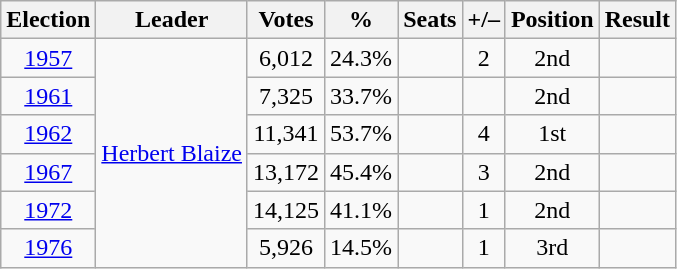<table class="wikitable" style="text-align: center;">
<tr>
<th scope="col">Election</th>
<th scope="col">Leader</th>
<th scope="col">Votes</th>
<th scope="col">%</th>
<th scope="col">Seats</th>
<th scope="col">+/–</th>
<th scope="col">Position</th>
<th scope="col">Result</th>
</tr>
<tr>
<td><a href='#'>1957</a></td>
<td rowspan="6"><a href='#'>Herbert Blaize</a></td>
<td>6,012</td>
<td>24.3%</td>
<td></td>
<td> 2</td>
<td> 2nd</td>
<td></td>
</tr>
<tr>
<td><a href='#'>1961</a></td>
<td>7,325</td>
<td>33.7%</td>
<td></td>
<td></td>
<td> 2nd</td>
<td></td>
</tr>
<tr>
<td><a href='#'>1962</a></td>
<td>11,341</td>
<td>53.7%</td>
<td></td>
<td> 4</td>
<td> 1st</td>
<td></td>
</tr>
<tr>
<td><a href='#'>1967</a></td>
<td>13,172</td>
<td>45.4%</td>
<td></td>
<td> 3</td>
<td> 2nd</td>
<td></td>
</tr>
<tr>
<td><a href='#'>1972</a></td>
<td>14,125</td>
<td>41.1%</td>
<td></td>
<td> 1</td>
<td> 2nd</td>
<td></td>
</tr>
<tr>
<td><a href='#'>1976</a></td>
<td>5,926<br></td>
<td>14.5%</td>
<td></td>
<td> 1</td>
<td> 3rd</td>
<td></td>
</tr>
</table>
